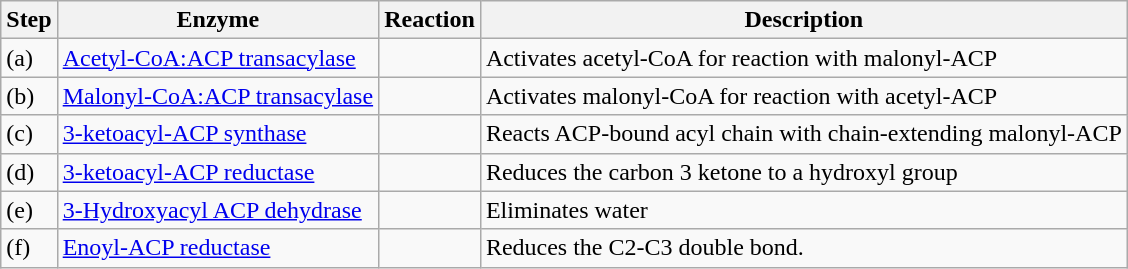<table class="wikitable" |->
<tr>
<th>Step</th>
<th>Enzyme</th>
<th>Reaction</th>
<th>Description</th>
</tr>
<tr>
<td>(a)</td>
<td><a href='#'>Acetyl-CoA:ACP transacylase</a></td>
<td></td>
<td>Activates acetyl-CoA for reaction with malonyl-ACP</td>
</tr>
<tr>
<td>(b)</td>
<td><a href='#'>Malonyl-CoA:ACP transacylase</a></td>
<td></td>
<td>Activates malonyl-CoA for reaction with acetyl-ACP</td>
</tr>
<tr>
<td>(c)</td>
<td><a href='#'>3-ketoacyl-ACP synthase</a></td>
<td></td>
<td>Reacts ACP-bound acyl chain with chain-extending malonyl-ACP</td>
</tr>
<tr>
<td>(d)</td>
<td><a href='#'>3-ketoacyl-ACP reductase</a></td>
<td></td>
<td>Reduces the carbon 3 ketone to a hydroxyl group</td>
</tr>
<tr>
<td>(e)</td>
<td><a href='#'>3-Hydroxyacyl ACP dehydrase</a></td>
<td></td>
<td>Eliminates water</td>
</tr>
<tr>
<td>(f)</td>
<td><a href='#'>Enoyl-ACP reductase</a></td>
<td></td>
<td>Reduces the C2-C3 double bond.</td>
</tr>
</table>
